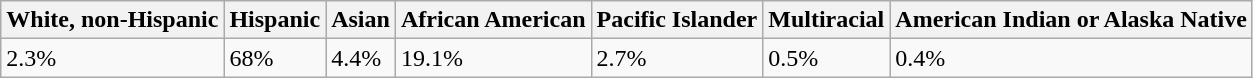<table class="wikitable">
<tr>
<th>White, non-Hispanic</th>
<th>Hispanic</th>
<th>Asian</th>
<th>African American</th>
<th>Pacific Islander</th>
<th>Multiracial</th>
<th>American Indian or Alaska Native</th>
</tr>
<tr>
<td>2.3%</td>
<td>68%</td>
<td>4.4%</td>
<td>19.1%</td>
<td>2.7%</td>
<td>0.5%</td>
<td>0.4%</td>
</tr>
</table>
